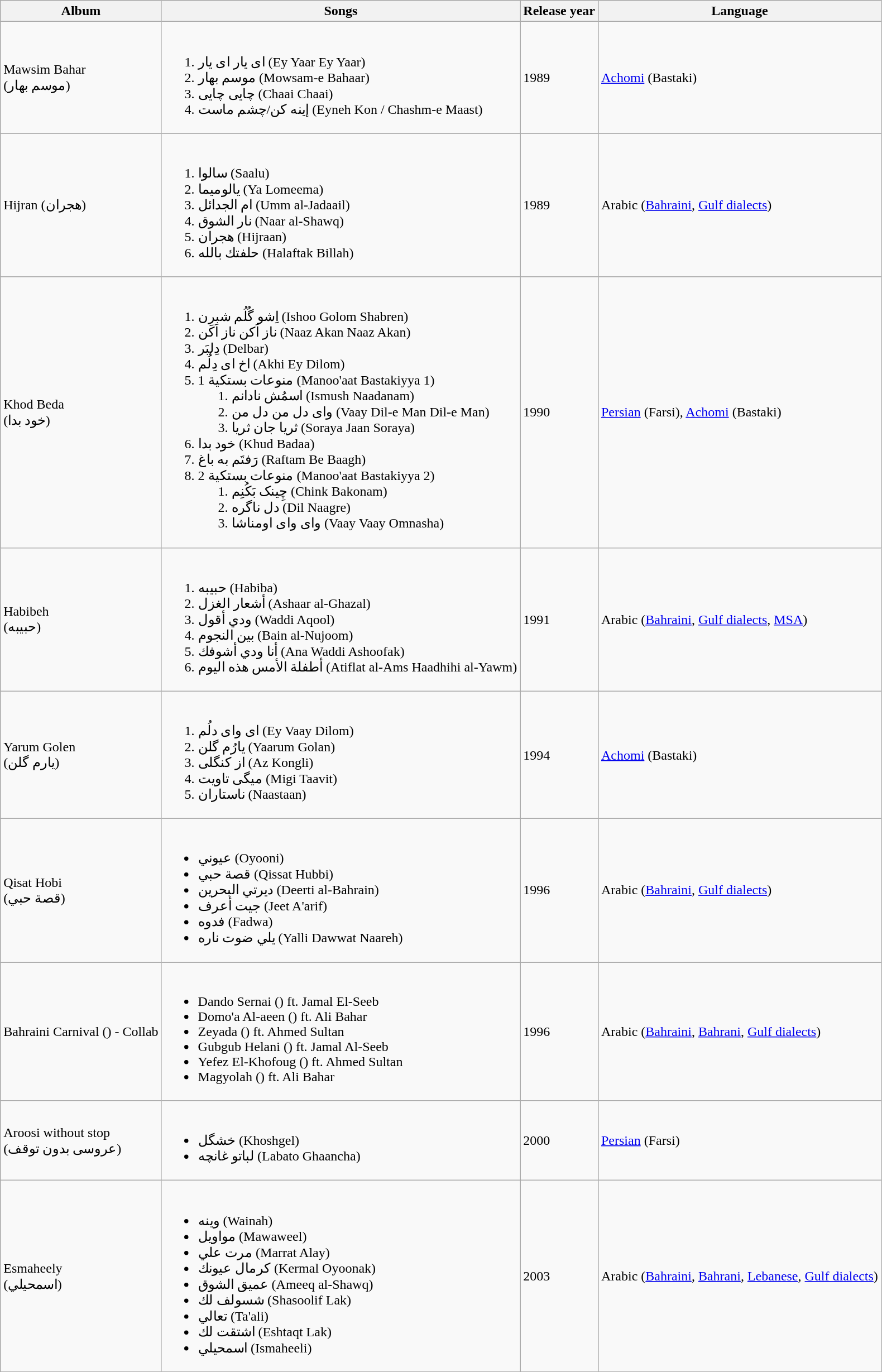<table class="wikitable">
<tr>
<th>Album</th>
<th>Songs</th>
<th>Release year</th>
<th>Language</th>
</tr>
<tr>
<td>Mawsim Bahar<br>(موسم بهار)</td>
<td><br><ol><li>ای یار ای یار (Ey Yaar Ey Yaar)  </li><li>موسم بهار (Mowsam-e Bahaar)  </li><li>چایی چایی (Chaai Chaai)  </li><li>إینه کن/چشم ماست (Eyneh Kon / Chashm-e Maast)</li></ol></td>
<td>1989</td>
<td><a href='#'>Achomi</a> (Bastaki)</td>
</tr>
<tr>
<td>Hijran (هجران)</td>
<td><br><ol><li>سالوا (Saalu)  </li><li>يالوميما (Ya Lomeema)  </li><li>ام الجدائل (Umm al-Jadaail)  </li><li>نار الشوق (Naar al-Shawq)  </li><li>هجران (Hijraan)  </li><li>حلفتك بالله (Halaftak Billah)</li></ol></td>
<td>1989</td>
<td>Arabic (<a href='#'>Bahraini</a>, <a href='#'>Gulf dialects</a>)</td>
</tr>
<tr>
<td>Khod Beda<br>(خود بدا)</td>
<td><br><ol><li>اِشو گُلُم شبرِن (Ishoo Golom Shabren)</li><li>ناز اَکن ناز اَکن (Naaz Akan Naaz Akan)</li><li>دِلبَر (Delbar)</li><li>اخ ای دِلُم (Akhi Ey Dilom)</li><li>منوعات بستكية 1 (Manoo'aat Bastakiyya 1)<ol><li>اسمُش نادانم (Ismush Naadanam)</li><li>وای دل من دل من (Vaay Dil-e Man Dil-e Man)</li><li>ثریا جان ثریا (Soraya Jaan Soraya)</li></ol></li><li>خود بدا (Khud Badaa)</li><li>رَفتَم به باغ (Raftam Be Baagh)</li><li>منوعات بستكية 2 (Manoo'aat Bastakiyya 2)<ol><li>چِینک بَکُنِم (Chink Bakonam)</li><li>دل ناگره (Dil Naagre)</li><li>وای وای اومناشا (Vaay Vaay Omnasha)</li></ol></li></ol></td>
<td>1990</td>
<td><a href='#'>Persian</a> (Farsi), <a href='#'>Achomi</a> (Bastaki)</td>
</tr>
<tr>
<td>Habibeh<br>(حبيبه)</td>
<td><br><ol><li>حبيبه (Habiba)  </li><li>أشعار الغزل (Ashaar al-Ghazal)  </li><li>ودي أقول (Waddi Aqool)  </li><li>بين النجوم (Bain al-Nujoom)  </li><li>أنا ودي أشوفك (Ana Waddi Ashoofak)  </li><li>أطفلة الأمس هذه اليوم (Atiflat al-Ams Haadhihi al-Yawm)</li></ol></td>
<td>1991</td>
<td>Arabic (<a href='#'>Bahraini</a>, <a href='#'>Gulf dialects</a>, <a href='#'>MSA</a>)</td>
</tr>
<tr>
<td>Yarum Golen<br>(یارم گلن)</td>
<td><br><ol><li>ای وای دلُم (Ey Vaay Dilom)  </li><li>یارُم گلن (Yaarum Golan)  </li><li>از کنگلی (Az Kongli)  </li><li>میگی تاویت (Migi Taavit)  </li><li>ناستاران (Naastaan)</li></ol></td>
<td>1994</td>
<td><a href='#'>Achomi</a> (Bastaki)</td>
</tr>
<tr>
<td>Qisat Hobi<br>(قصة حبي)</td>
<td><br><ul><li>عيوني (Oyooni)  </li><li>قصة حبي (Qissat Hubbi)  </li><li>ديرتي البحرين (Deerti al-Bahrain)  </li><li>جيت أعرف (Jeet A'arif)  </li><li>فدوه (Fadwa)  </li><li>يلي ضوت ناره (Yalli Dawwat Naareh)</li></ul></td>
<td>1996</td>
<td>Arabic (<a href='#'>Bahraini</a>, <a href='#'>Gulf dialects</a>)</td>
</tr>
<tr>
<td>Bahraini Carnival () - Collab</td>
<td><br><ul><li>Dando Sernai () ft. Jamal El-Seeb</li><li>Domo'a Al-aeen () ft. Ali Bahar</li><li>Zeyada () ft. Ahmed Sultan</li><li>Gubgub Helani () ft. Jamal Al-Seeb</li><li>Yefez El-Khofoug () ft. Ahmed Sultan</li><li>Magyolah () ft. Ali Bahar</li></ul></td>
<td>1996</td>
<td>Arabic (<a href='#'>Bahraini</a>, <a href='#'>Bahrani</a>, <a href='#'>Gulf dialects</a>)</td>
</tr>
<tr>
<td>Aroosi without stop<br>(عروسی بدون توقف)</td>
<td><br><ul><li>خشگل (Khoshgel)  </li><li>لباتو غانچه (Labato Ghaancha)</li></ul></td>
<td>2000</td>
<td><a href='#'>Persian</a> (Farsi)</td>
</tr>
<tr>
<td>Esmaheely<br>(اسمحيلي)</td>
<td><br><ul><li>وينه (Wainah)</li><li>مواويل (Mawaweel)</li><li>مرت علي (Marrat Alay)</li><li>كرمال عيونك (Kermal Oyoonak)</li><li>عميق الشوق (Ameeq al-Shawq)</li><li>شسولف لك (Shasoolif Lak)</li><li>تعالي (Ta'ali)</li><li>اشتقت لك (Eshtaqt Lak)</li><li>اسمحيلي (Ismaheeli)</li></ul></td>
<td>2003</td>
<td>Arabic (<a href='#'>Bahraini</a>, <a href='#'>Bahrani</a>, <a href='#'>Lebanese</a>, <a href='#'>Gulf dialects</a>)</td>
</tr>
</table>
